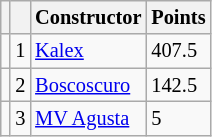<table class="wikitable" style="font-size: 85%;">
<tr>
<th></th>
<th></th>
<th>Constructor</th>
<th>Points</th>
</tr>
<tr>
<td></td>
<td align=center>1</td>
<td> <a href='#'>Kalex</a></td>
<td align=left>407.5</td>
</tr>
<tr>
<td></td>
<td align=center>2</td>
<td> <a href='#'>Boscoscuro</a></td>
<td align=left>142.5</td>
</tr>
<tr>
<td></td>
<td align=center>3</td>
<td> <a href='#'>MV Agusta</a></td>
<td align=left>5</td>
</tr>
</table>
